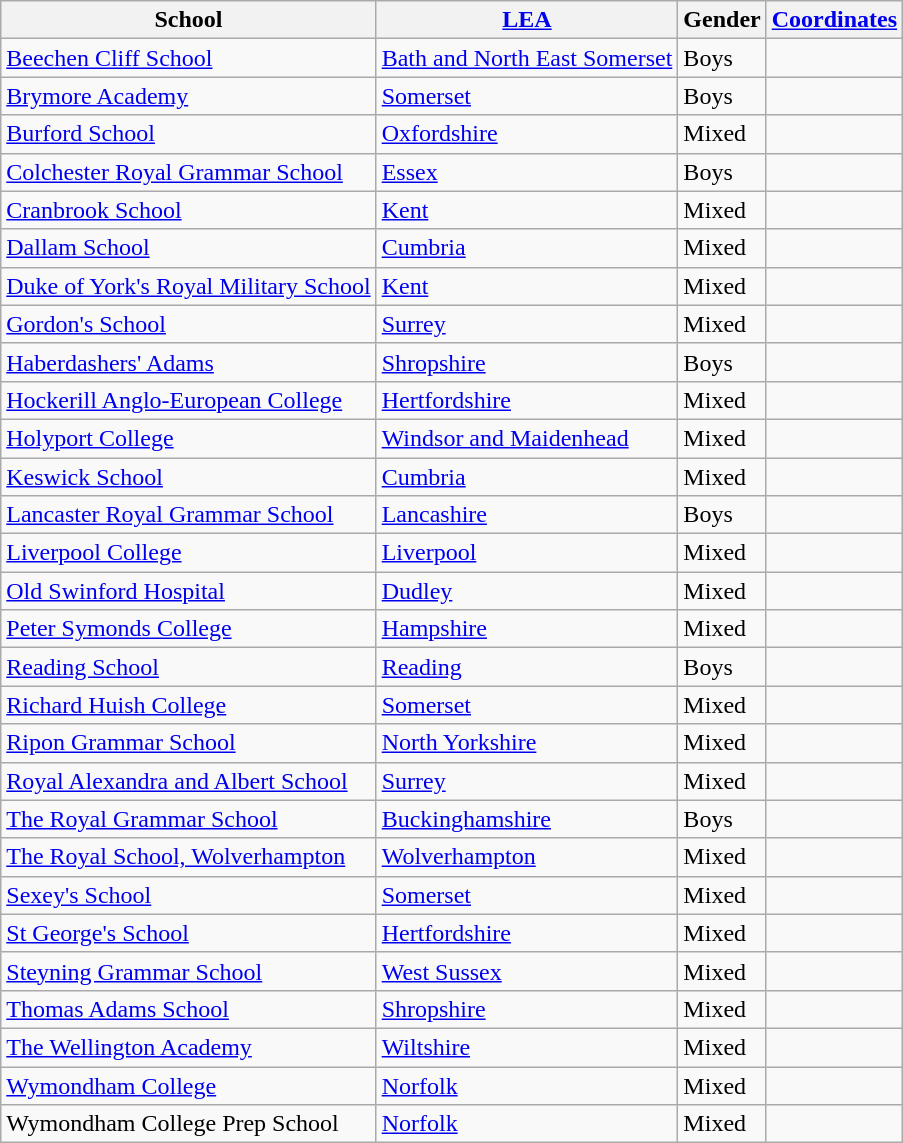<table class="wikitable sortable">
<tr>
<th>School</th>
<th><a href='#'>LEA</a></th>
<th>Gender</th>
<th><a href='#'>Coordinates</a></th>
</tr>
<tr>
<td><a href='#'>Beechen Cliff School</a></td>
<td><a href='#'>Bath and North East Somerset</a></td>
<td>Boys</td>
<td></td>
</tr>
<tr>
<td><a href='#'>Brymore Academy</a></td>
<td><a href='#'>Somerset</a></td>
<td>Boys</td>
<td></td>
</tr>
<tr>
<td><a href='#'>Burford School</a></td>
<td><a href='#'>Oxfordshire</a></td>
<td>Mixed</td>
<td></td>
</tr>
<tr>
<td><a href='#'>Colchester Royal Grammar School</a></td>
<td><a href='#'>Essex</a></td>
<td>Boys</td>
<td></td>
</tr>
<tr>
<td><a href='#'>Cranbrook School</a></td>
<td><a href='#'>Kent</a></td>
<td>Mixed</td>
<td></td>
</tr>
<tr>
<td><a href='#'>Dallam School</a></td>
<td><a href='#'>Cumbria</a></td>
<td>Mixed</td>
<td></td>
</tr>
<tr>
<td><a href='#'>Duke of York's Royal Military School</a></td>
<td><a href='#'>Kent</a></td>
<td>Mixed</td>
<td></td>
</tr>
<tr>
<td><a href='#'>Gordon's School</a></td>
<td><a href='#'>Surrey</a></td>
<td>Mixed</td>
<td></td>
</tr>
<tr>
<td><a href='#'>Haberdashers' Adams</a></td>
<td><a href='#'>Shropshire</a></td>
<td>Boys</td>
<td></td>
</tr>
<tr>
<td><a href='#'>Hockerill Anglo-European College</a></td>
<td><a href='#'>Hertfordshire</a></td>
<td>Mixed</td>
<td></td>
</tr>
<tr>
<td><a href='#'>Holyport College</a></td>
<td><a href='#'>Windsor and Maidenhead</a></td>
<td>Mixed</td>
<td></td>
</tr>
<tr>
<td><a href='#'>Keswick School</a></td>
<td><a href='#'>Cumbria</a></td>
<td>Mixed</td>
<td></td>
</tr>
<tr>
<td><a href='#'>Lancaster Royal Grammar School</a></td>
<td><a href='#'>Lancashire</a></td>
<td>Boys</td>
<td></td>
</tr>
<tr>
<td><a href='#'>Liverpool College</a></td>
<td><a href='#'>Liverpool</a></td>
<td>Mixed</td>
<td></td>
</tr>
<tr>
<td><a href='#'>Old Swinford Hospital</a></td>
<td><a href='#'>Dudley</a></td>
<td>Mixed</td>
<td></td>
</tr>
<tr>
<td><a href='#'>Peter Symonds College</a></td>
<td><a href='#'>Hampshire</a></td>
<td>Mixed</td>
<td></td>
</tr>
<tr>
<td><a href='#'>Reading School</a></td>
<td><a href='#'>Reading</a></td>
<td>Boys</td>
<td></td>
</tr>
<tr>
<td><a href='#'>Richard Huish College</a></td>
<td><a href='#'>Somerset</a></td>
<td>Mixed</td>
<td></td>
</tr>
<tr>
<td><a href='#'>Ripon Grammar School</a></td>
<td><a href='#'>North Yorkshire</a></td>
<td>Mixed</td>
<td></td>
</tr>
<tr>
<td><a href='#'>Royal Alexandra and Albert School</a></td>
<td><a href='#'>Surrey</a></td>
<td>Mixed</td>
<td></td>
</tr>
<tr>
<td><a href='#'>The Royal Grammar School</a></td>
<td><a href='#'>Buckinghamshire</a></td>
<td>Boys</td>
<td></td>
</tr>
<tr>
<td><a href='#'>The Royal School, Wolverhampton</a></td>
<td><a href='#'>Wolverhampton</a></td>
<td>Mixed</td>
<td></td>
</tr>
<tr>
<td><a href='#'>Sexey's School</a></td>
<td><a href='#'>Somerset</a></td>
<td>Mixed</td>
<td></td>
</tr>
<tr>
<td><a href='#'>St George's School</a></td>
<td><a href='#'>Hertfordshire</a></td>
<td>Mixed</td>
<td></td>
</tr>
<tr>
<td><a href='#'>Steyning Grammar School</a></td>
<td><a href='#'>West Sussex</a></td>
<td>Mixed</td>
<td></td>
</tr>
<tr>
<td><a href='#'>Thomas Adams School</a></td>
<td><a href='#'>Shropshire</a></td>
<td>Mixed</td>
<td></td>
</tr>
<tr>
<td><a href='#'>The Wellington Academy</a></td>
<td><a href='#'>Wiltshire</a></td>
<td>Mixed</td>
<td></td>
</tr>
<tr>
<td><a href='#'>Wymondham College</a></td>
<td><a href='#'>Norfolk</a></td>
<td>Mixed</td>
<td></td>
</tr>
<tr>
<td>Wymondham College Prep School</td>
<td><a href='#'>Norfolk</a></td>
<td>Mixed</td>
<td></td>
</tr>
</table>
